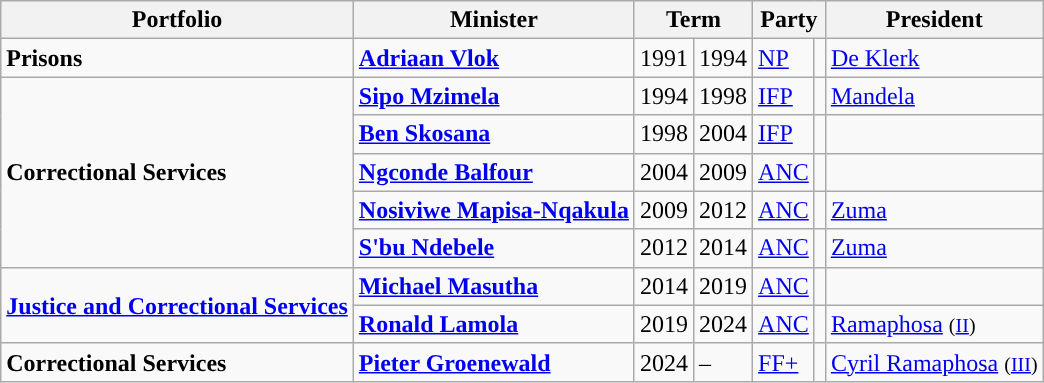<table class="wikitable">
<tr>
<th>Portfolio</th>
<th>Minister</th>
<th colspan="2">Term</th>
<th colspan="2">Party</th>
<th>President</th>
</tr>
<tr>
<td><strong>Prisons</strong></td>
<td><strong><a href='#'>Adriaan Vlok</a></strong></td>
<td>1991</td>
<td>1994</td>
<td><a href='#'>NP</a></td>
<td style="background-color: "></td>
<td><a href='#'>De Klerk</a></td>
</tr>
<tr>
<td rowspan="5"><strong>Correctional Services</strong></td>
<td><strong><a href='#'>Sipo Mzimela</a></strong></td>
<td>1994</td>
<td>1998</td>
<td><a href='#'>IFP</a></td>
<td style="background-color: "></td>
<td><a href='#'>Mandela</a></td>
</tr>
<tr>
<td><strong><a href='#'>Ben Skosana</a></strong></td>
<td>1998</td>
<td>2004</td>
<td><a href='#'>IFP</a></td>
<td style="background-color: "></td>
<td></td>
</tr>
<tr>
<td><strong><a href='#'>Ngconde Balfour</a></strong></td>
<td>2004</td>
<td>2009</td>
<td><a href='#'>ANC</a></td>
<td style="background-color: "></td>
<td></td>
</tr>
<tr>
<td><strong><a href='#'>Nosiviwe Mapisa-Nqakula</a></strong></td>
<td>2009</td>
<td>2012</td>
<td><a href='#'>ANC</a></td>
<td style="background-color: "></td>
<td><a href='#'>Zuma</a></td>
</tr>
<tr>
<td><strong><a href='#'>S'bu Ndebele</a></strong></td>
<td>2012</td>
<td>2014</td>
<td><a href='#'>ANC</a></td>
<td style="background-color: "></td>
<td><a href='#'>Zuma</a></td>
</tr>
<tr>
<td rowspan="2"><a href='#'><strong>Justice and Correctional Services</strong></a></td>
<td><strong><a href='#'>Michael Masutha</a></strong></td>
<td>2014</td>
<td>2019</td>
<td><a href='#'>ANC</a></td>
<td style="background-color: "></td>
<td></td>
</tr>
<tr>
<td><strong><a href='#'>Ronald Lamola</a></strong></td>
<td>2019</td>
<td>2024</td>
<td><a href='#'>ANC</a></td>
<td style="background-color: "></td>
<td><a href='#'>Ramaphosa</a> <small>(<a href='#'>II</a>)</small></td>
</tr>
<tr>
<td><strong>Correctional Services</strong></td>
<td><strong><a href='#'>Pieter Groenewald</a></strong></td>
<td>2024</td>
<td>–</td>
<td><a href='#'>FF+</a></td>
<td style="background-color: "></td>
<td><a href='#'>Cyril Ramaphosa</a> <small>(<a href='#'>III</a>)</small></td>
</tr>
</table>
